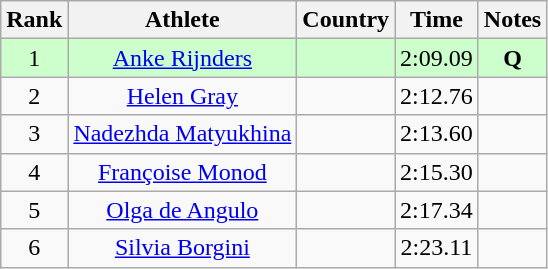<table class="wikitable sortable" style="text-align:center">
<tr>
<th>Rank</th>
<th>Athlete</th>
<th>Country</th>
<th>Time</th>
<th>Notes</th>
</tr>
<tr bgcolor=ccffcc>
<td>1</td>
<td><a href='#'>Anke Rijnders</a></td>
<td align=left></td>
<td>2:09.09</td>
<td><strong>Q</strong></td>
</tr>
<tr>
<td>2</td>
<td><a href='#'>Helen Gray</a></td>
<td align=left></td>
<td>2:12.76</td>
<td><strong>  </strong></td>
</tr>
<tr>
<td>3</td>
<td><a href='#'>Nadezhda Matyukhina</a></td>
<td align=left></td>
<td>2:13.60</td>
<td><strong> </strong></td>
</tr>
<tr>
<td>4</td>
<td><a href='#'>Françoise Monod</a></td>
<td align=left></td>
<td>2:15.30</td>
<td><strong> </strong></td>
</tr>
<tr>
<td>5</td>
<td><a href='#'>Olga de Angulo</a></td>
<td align=left></td>
<td>2:17.34</td>
<td><strong> </strong></td>
</tr>
<tr>
<td>6</td>
<td><a href='#'>Silvia Borgini</a></td>
<td align=left></td>
<td>2:23.11</td>
<td><strong> </strong></td>
</tr>
</table>
